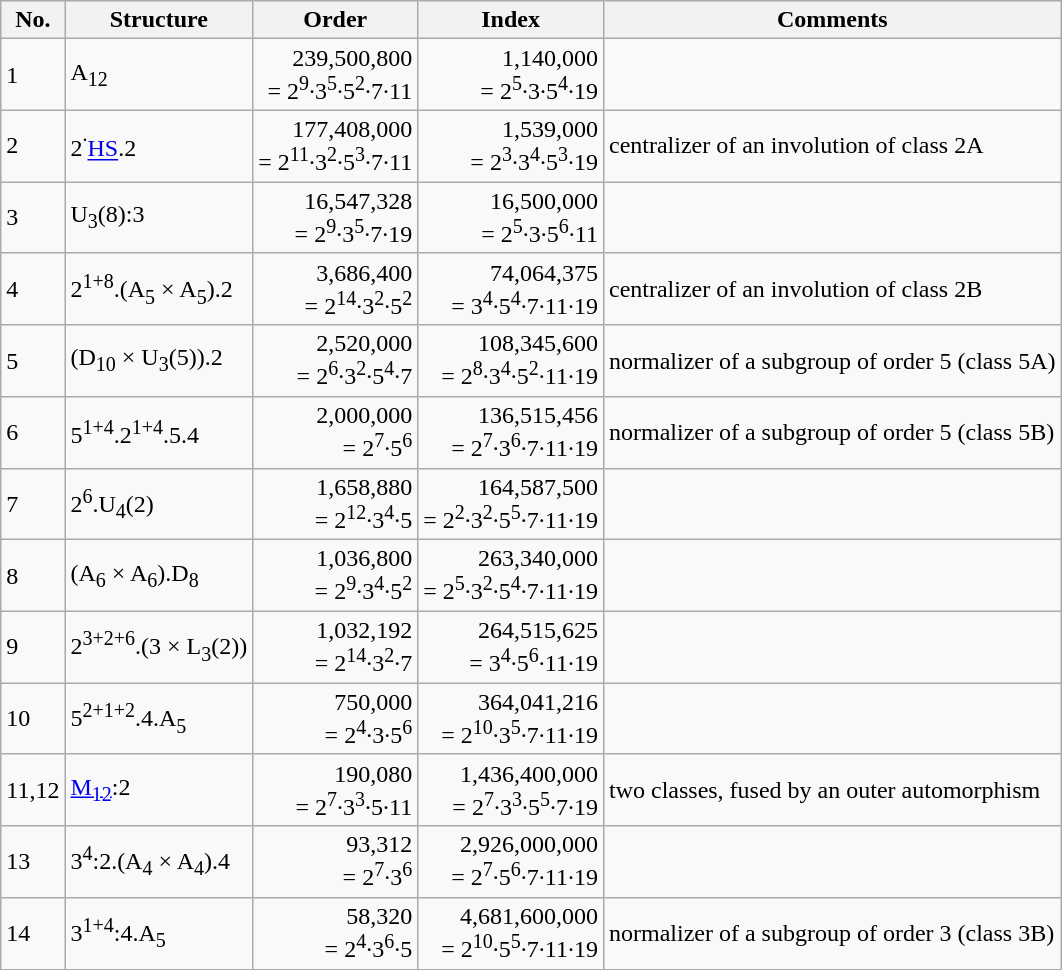<table class="wikitable">
<tr>
<th>No.</th>
<th>Structure</th>
<th>Order</th>
<th>Index</th>
<th>Comments</th>
</tr>
<tr>
<td>1</td>
<td>A<sub>12</sub></td>
<td align=right>239,500,800<br>= 2<sup>9</sup>·3<sup>5</sup>·5<sup>2</sup>·7·11</td>
<td align=right>1,140,000<br>= 2<sup>5</sup>·3·5<sup>4</sup>·19</td>
<td></td>
</tr>
<tr>
<td>2</td>
<td>2<sup>·</sup><a href='#'>HS</a>.2</td>
<td align=right>177,408,000<br>= 2<sup>11</sup>·3<sup>2</sup>·5<sup>3</sup>·7·11</td>
<td align=right>1,539,000<br>= 2<sup>3</sup>·3<sup>4</sup>·5<sup>3</sup>·19</td>
<td>centralizer of an involution of class 2A</td>
</tr>
<tr>
<td>3</td>
<td>U<sub>3</sub>(8):3</td>
<td align=right>16,547,328<br>= 2<sup>9</sup>·3<sup>5</sup>·7·19</td>
<td align=right>16,500,000<br>= 2<sup>5</sup>·3·5<sup>6</sup>·11</td>
<td></td>
</tr>
<tr>
<td>4</td>
<td>2<sup>1+8</sup>.(A<sub>5</sub> × A<sub>5</sub>).2</td>
<td align=right>3,686,400<br>= 2<sup>14</sup>·3<sup>2</sup>·5<sup>2</sup></td>
<td align=right>74,064,375<br>= 3<sup>4</sup>·5<sup>4</sup>·7·11·19</td>
<td>centralizer of an involution of class 2B</td>
</tr>
<tr>
<td>5</td>
<td>(D<sub>10</sub> × U<sub>3</sub>(5)).2</td>
<td align=right>2,520,000<br>= 2<sup>6</sup>·3<sup>2</sup>·5<sup>4</sup>·7</td>
<td align=right>108,345,600<br>= 2<sup>8</sup>·3<sup>4</sup>·5<sup>2</sup>·11·19</td>
<td>normalizer of a subgroup of order 5 (class 5A)</td>
</tr>
<tr>
<td>6</td>
<td>5<sup>1+4</sup>.2<sup>1+4</sup>.5.4</td>
<td align=right>2,000,000<br>= 2<sup>7</sup>·5<sup>6</sup></td>
<td align=right>136,515,456<br>= 2<sup>7</sup>·3<sup>6</sup>·7·11·19</td>
<td>normalizer of a subgroup of order 5 (class 5B)</td>
</tr>
<tr>
<td>7</td>
<td>2<sup>6</sup>.U<sub>4</sub>(2)</td>
<td align=right>1,658,880<br>= 2<sup>12</sup>·3<sup>4</sup>·5</td>
<td align=right>164,587,500<br>= 2<sup>2</sup>·3<sup>2</sup>·5<sup>5</sup>·7·11·19</td>
<td></td>
</tr>
<tr>
<td>8</td>
<td>(A<sub>6</sub> × A<sub>6</sub>).D<sub>8</sub></td>
<td align=right>1,036,800<br>= 2<sup>9</sup>·3<sup>4</sup>·5<sup>2</sup></td>
<td align=right>263,340,000<br>= 2<sup>5</sup>·3<sup>2</sup>·5<sup>4</sup>·7·11·19</td>
<td></td>
</tr>
<tr>
<td>9</td>
<td>2<sup>3+2+6</sup>.(3 × L<sub>3</sub>(2))</td>
<td align=right>1,032,192<br>= 2<sup>14</sup>·3<sup>2</sup>·7</td>
<td align=right>264,515,625<br>= 3<sup>4</sup>·5<sup>6</sup>·11·19</td>
<td></td>
</tr>
<tr>
<td>10</td>
<td>5<sup>2+1+2</sup>.4.A<sub>5</sub></td>
<td align=right>750,000<br>= 2<sup>4</sup>·3·5<sup>6</sup></td>
<td align=right>364,041,216<br>= 2<sup>10</sup>·3<sup>5</sup>·7·11·19</td>
<td></td>
</tr>
<tr>
<td>11,12</td>
<td><a href='#'>M<sub>12</sub></a>:2</td>
<td align=right>190,080<br>= 2<sup>7</sup>·3<sup>3</sup>·5·11</td>
<td align=right>1,436,400,000<br>= 2<sup>7</sup>·3<sup>3</sup>·5<sup>5</sup>·7·19</td>
<td>two classes, fused by an outer automorphism</td>
</tr>
<tr>
<td>13</td>
<td>3<sup>4</sup>:2.(A<sub>4</sub> × A<sub>4</sub>).4</td>
<td align=right>93,312<br>= 2<sup>7</sup>·3<sup>6</sup></td>
<td align=right>2,926,000,000<br>= 2<sup>7</sup>·5<sup>6</sup>·7·11·19</td>
<td></td>
</tr>
<tr>
<td>14</td>
<td>3<sup>1+4</sup>:4.A<sub>5</sub></td>
<td align=right>58,320<br>= 2<sup>4</sup>·3<sup>6</sup>·5</td>
<td align=right>4,681,600,000<br>= 2<sup>10</sup>·5<sup>5</sup>·7·11·19</td>
<td>normalizer of a subgroup of order 3 (class 3B)</td>
</tr>
</table>
